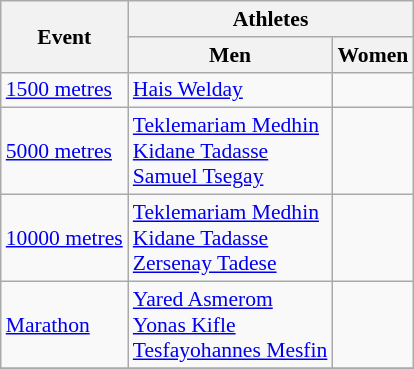<table class=wikitable style="font-size:90%">
<tr>
<th rowspan=2>Event</th>
<th colspan=2>Athletes</th>
</tr>
<tr>
<th>Men</th>
<th>Women</th>
</tr>
<tr>
<td><a href='#'>1500 metres</a></td>
<td><a href='#'>Hais Welday</a></td>
<td></td>
</tr>
<tr>
<td><a href='#'>5000 metres</a></td>
<td><a href='#'>Teklemariam Medhin</a> <br> <a href='#'>Kidane Tadasse</a> <br> <a href='#'>Samuel Tsegay</a></td>
<td></td>
</tr>
<tr>
<td><a href='#'>10000 metres</a></td>
<td><a href='#'>Teklemariam Medhin</a> <br> <a href='#'>Kidane Tadasse</a> <br> <a href='#'>Zersenay Tadese</a></td>
<td></td>
</tr>
<tr>
<td><a href='#'>Marathon</a></td>
<td><a href='#'>Yared Asmerom</a> <br> <a href='#'>Yonas Kifle</a> <br> <a href='#'>Tesfayohannes Mesfin</a></td>
<td></td>
</tr>
<tr>
</tr>
</table>
